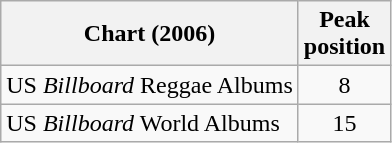<table class="wikitable sortable" border="1">
<tr>
<th scope="col">Chart (2006)</th>
<th scope="col">Peak<br>position</th>
</tr>
<tr>
<td>US <em>Billboard</em>  Reggae Albums</td>
<td style="text-align:center;">8</td>
</tr>
<tr>
<td>US <em>Billboard</em>  World Albums</td>
<td style="text-align:center;">15</td>
</tr>
</table>
